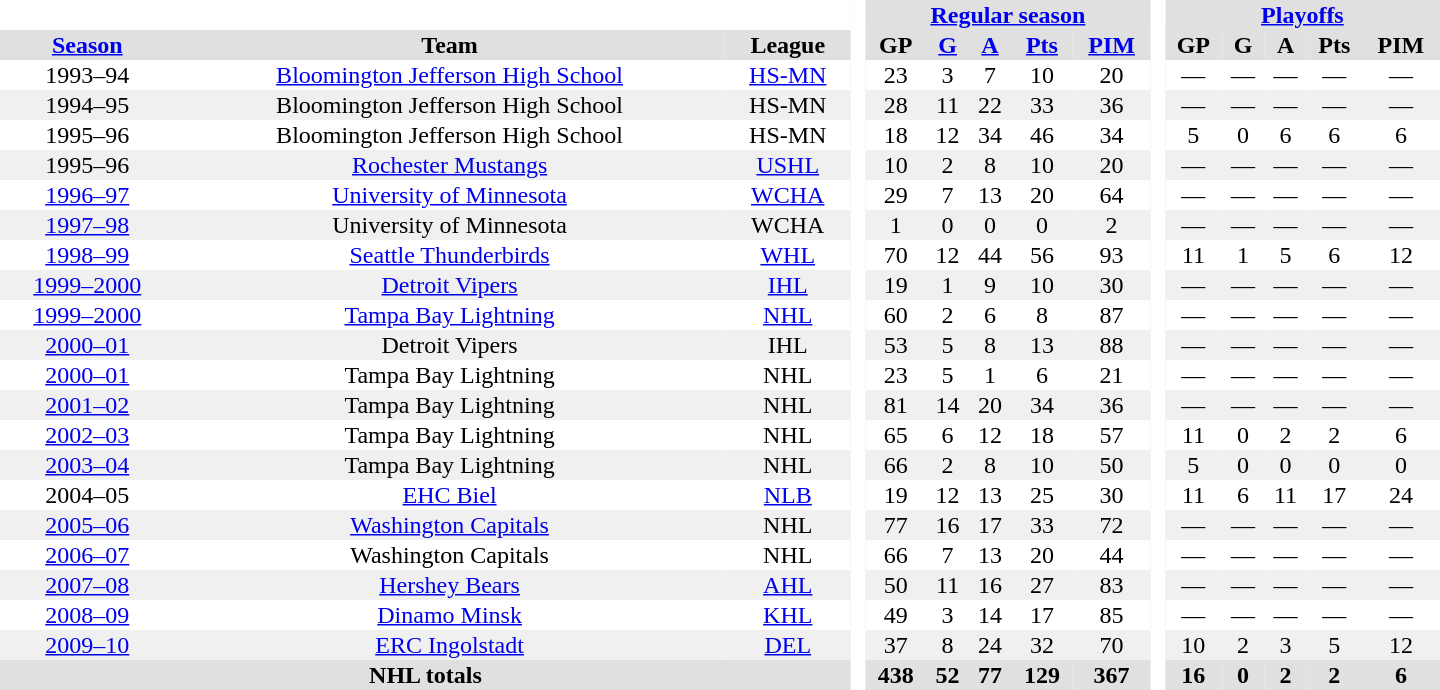<table border="0" cellpadding="1" cellspacing="0" style="text-align:center; width:60em">
<tr bgcolor="#e0e0e0">
<th colspan="3" bgcolor="#ffffff"> </th>
<th rowspan="99" bgcolor="#ffffff"> </th>
<th colspan="5"><a href='#'>Regular season</a></th>
<th rowspan="99" bgcolor="#ffffff"> </th>
<th colspan="5"><a href='#'>Playoffs</a></th>
</tr>
<tr bgcolor="#e0e0e0">
<th><a href='#'>Season</a></th>
<th>Team</th>
<th>League</th>
<th>GP</th>
<th><a href='#'>G</a></th>
<th><a href='#'>A</a></th>
<th><a href='#'>Pts</a></th>
<th><a href='#'>PIM</a></th>
<th>GP</th>
<th>G</th>
<th>A</th>
<th>Pts</th>
<th>PIM</th>
</tr>
<tr>
<td>1993–94</td>
<td><a href='#'>Bloomington Jefferson High School</a></td>
<td><a href='#'>HS-MN</a></td>
<td>23</td>
<td>3</td>
<td>7</td>
<td>10</td>
<td>20</td>
<td>—</td>
<td>—</td>
<td>—</td>
<td>—</td>
<td>—</td>
</tr>
<tr bgcolor="#f0f0f0">
<td>1994–95</td>
<td>Bloomington Jefferson High School</td>
<td>HS-MN</td>
<td>28</td>
<td>11</td>
<td>22</td>
<td>33</td>
<td>36</td>
<td>—</td>
<td>—</td>
<td>—</td>
<td>—</td>
<td>—</td>
</tr>
<tr>
<td>1995–96</td>
<td>Bloomington Jefferson High School</td>
<td>HS-MN</td>
<td>18</td>
<td>12</td>
<td>34</td>
<td>46</td>
<td>34</td>
<td>5</td>
<td>0</td>
<td>6</td>
<td>6</td>
<td>6</td>
</tr>
<tr bgcolor="#f0f0f0">
<td>1995–96</td>
<td><a href='#'>Rochester Mustangs</a></td>
<td><a href='#'>USHL</a></td>
<td>10</td>
<td>2</td>
<td>8</td>
<td>10</td>
<td>20</td>
<td>—</td>
<td>—</td>
<td>—</td>
<td>—</td>
<td>—</td>
</tr>
<tr>
<td><a href='#'>1996–97</a></td>
<td><a href='#'>University of Minnesota</a></td>
<td><a href='#'>WCHA</a></td>
<td>29</td>
<td>7</td>
<td>13</td>
<td>20</td>
<td>64</td>
<td>—</td>
<td>—</td>
<td>—</td>
<td>—</td>
<td>—</td>
</tr>
<tr bgcolor="#f0f0f0">
<td><a href='#'>1997–98</a></td>
<td>University of Minnesota</td>
<td>WCHA</td>
<td>1</td>
<td>0</td>
<td>0</td>
<td>0</td>
<td>2</td>
<td>—</td>
<td>—</td>
<td>—</td>
<td>—</td>
<td>—</td>
</tr>
<tr>
<td><a href='#'>1998–99</a></td>
<td><a href='#'>Seattle Thunderbirds</a></td>
<td><a href='#'>WHL</a></td>
<td>70</td>
<td>12</td>
<td>44</td>
<td>56</td>
<td>93</td>
<td>11</td>
<td>1</td>
<td>5</td>
<td>6</td>
<td>12</td>
</tr>
<tr bgcolor="#f0f0f0">
<td><a href='#'>1999–2000</a></td>
<td><a href='#'>Detroit Vipers</a></td>
<td><a href='#'>IHL</a></td>
<td>19</td>
<td>1</td>
<td>9</td>
<td>10</td>
<td>30</td>
<td>—</td>
<td>—</td>
<td>—</td>
<td>—</td>
<td>—</td>
</tr>
<tr>
<td><a href='#'>1999–2000</a></td>
<td><a href='#'>Tampa Bay Lightning</a></td>
<td><a href='#'>NHL</a></td>
<td>60</td>
<td>2</td>
<td>6</td>
<td>8</td>
<td>87</td>
<td>—</td>
<td>—</td>
<td>—</td>
<td>—</td>
<td>—</td>
</tr>
<tr bgcolor="#f0f0f0">
<td><a href='#'>2000–01</a></td>
<td>Detroit Vipers</td>
<td>IHL</td>
<td>53</td>
<td>5</td>
<td>8</td>
<td>13</td>
<td>88</td>
<td>—</td>
<td>—</td>
<td>—</td>
<td>—</td>
<td>—</td>
</tr>
<tr>
<td><a href='#'>2000–01</a></td>
<td>Tampa Bay Lightning</td>
<td>NHL</td>
<td>23</td>
<td>5</td>
<td>1</td>
<td>6</td>
<td>21</td>
<td>—</td>
<td>—</td>
<td>—</td>
<td>—</td>
<td>—</td>
</tr>
<tr bgcolor="#f0f0f0">
<td><a href='#'>2001–02</a></td>
<td>Tampa Bay Lightning</td>
<td>NHL</td>
<td>81</td>
<td>14</td>
<td>20</td>
<td>34</td>
<td>36</td>
<td>—</td>
<td>—</td>
<td>—</td>
<td>—</td>
<td>—</td>
</tr>
<tr>
<td><a href='#'>2002–03</a></td>
<td>Tampa Bay Lightning</td>
<td>NHL</td>
<td>65</td>
<td>6</td>
<td>12</td>
<td>18</td>
<td>57</td>
<td>11</td>
<td>0</td>
<td>2</td>
<td>2</td>
<td>6</td>
</tr>
<tr bgcolor="#f0f0f0">
<td><a href='#'>2003–04</a></td>
<td>Tampa Bay Lightning</td>
<td>NHL</td>
<td>66</td>
<td>2</td>
<td>8</td>
<td>10</td>
<td>50</td>
<td>5</td>
<td>0</td>
<td>0</td>
<td>0</td>
<td>0</td>
</tr>
<tr>
<td>2004–05</td>
<td><a href='#'>EHC Biel</a></td>
<td><a href='#'>NLB</a></td>
<td>19</td>
<td>12</td>
<td>13</td>
<td>25</td>
<td>30</td>
<td>11</td>
<td>6</td>
<td>11</td>
<td>17</td>
<td>24</td>
</tr>
<tr bgcolor="#f0f0f0">
<td><a href='#'>2005–06</a></td>
<td><a href='#'>Washington Capitals</a></td>
<td>NHL</td>
<td>77</td>
<td>16</td>
<td>17</td>
<td>33</td>
<td>72</td>
<td>—</td>
<td>—</td>
<td>—</td>
<td>—</td>
<td>—</td>
</tr>
<tr>
<td><a href='#'>2006–07</a></td>
<td>Washington Capitals</td>
<td>NHL</td>
<td>66</td>
<td>7</td>
<td>13</td>
<td>20</td>
<td>44</td>
<td>—</td>
<td>—</td>
<td>—</td>
<td>—</td>
<td>—</td>
</tr>
<tr bgcolor="#f0f0f0">
<td><a href='#'>2007–08</a></td>
<td><a href='#'>Hershey Bears</a></td>
<td><a href='#'>AHL</a></td>
<td>50</td>
<td>11</td>
<td>16</td>
<td>27</td>
<td>83</td>
<td>—</td>
<td>—</td>
<td>—</td>
<td>—</td>
<td>—</td>
</tr>
<tr>
<td><a href='#'>2008–09</a></td>
<td><a href='#'>Dinamo Minsk</a></td>
<td><a href='#'>KHL</a></td>
<td>49</td>
<td>3</td>
<td>14</td>
<td>17</td>
<td>85</td>
<td>—</td>
<td>—</td>
<td>—</td>
<td>—</td>
<td>—</td>
</tr>
<tr bgcolor="#f0f0f0">
<td><a href='#'>2009–10</a></td>
<td><a href='#'>ERC Ingolstadt</a></td>
<td><a href='#'>DEL</a></td>
<td>37</td>
<td>8</td>
<td>24</td>
<td>32</td>
<td>70</td>
<td>10</td>
<td>2</td>
<td>3</td>
<td>5</td>
<td>12</td>
</tr>
<tr bgcolor="#e0e0e0">
<th colspan="3">NHL totals</th>
<th>438</th>
<th>52</th>
<th>77</th>
<th>129</th>
<th>367</th>
<th>16</th>
<th>0</th>
<th>2</th>
<th>2</th>
<th>6</th>
</tr>
</table>
